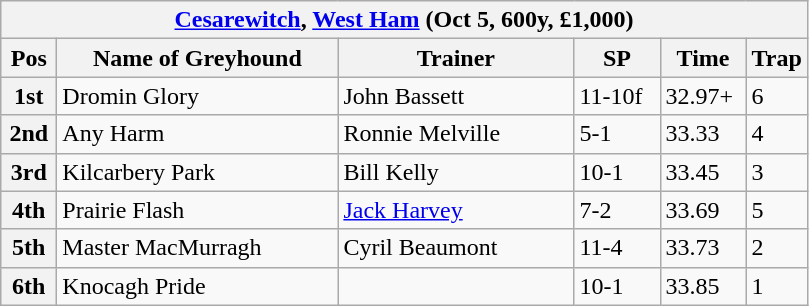<table class="wikitable">
<tr>
<th colspan="6"><a href='#'>Cesarewitch</a>, <a href='#'>West Ham</a> (Oct 5, 600y, £1,000)</th>
</tr>
<tr>
<th width=30>Pos</th>
<th width=180>Name of Greyhound</th>
<th width=150>Trainer</th>
<th width=50>SP</th>
<th width=50>Time</th>
<th width=30>Trap</th>
</tr>
<tr>
<th>1st</th>
<td>Dromin Glory</td>
<td>John Bassett</td>
<td>11-10f</td>
<td>32.97+</td>
<td>6</td>
</tr>
<tr>
<th>2nd</th>
<td>Any Harm</td>
<td>Ronnie Melville</td>
<td>5-1</td>
<td>33.33</td>
<td>4</td>
</tr>
<tr>
<th>3rd</th>
<td>Kilcarbery Park</td>
<td>Bill Kelly</td>
<td>10-1</td>
<td>33.45</td>
<td>3</td>
</tr>
<tr>
<th>4th</th>
<td>Prairie Flash</td>
<td><a href='#'>Jack Harvey</a></td>
<td>7-2</td>
<td>33.69</td>
<td>5</td>
</tr>
<tr>
<th>5th</th>
<td>Master MacMurragh</td>
<td>Cyril Beaumont</td>
<td>11-4</td>
<td>33.73</td>
<td>2</td>
</tr>
<tr>
<th>6th</th>
<td>Knocagh Pride</td>
<td></td>
<td>10-1</td>
<td>33.85</td>
<td>1</td>
</tr>
</table>
